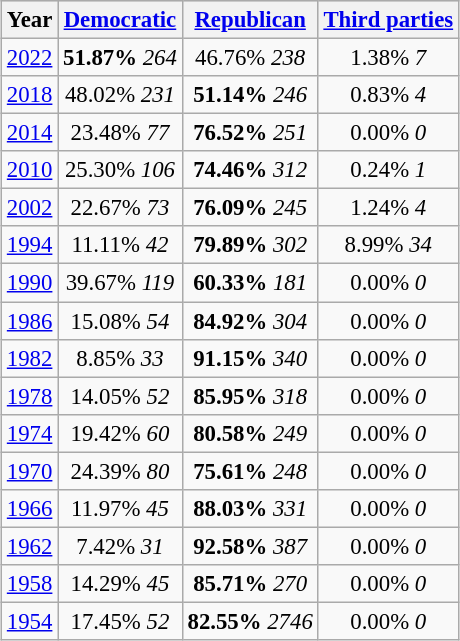<table class="wikitable" style="margin:1em; font-size:95%;">
<tr style="background:lightgrey;">
<th>Year</th>
<th><a href='#'>Democratic</a></th>
<th><a href='#'>Republican</a></th>
<th><a href='#'>Third parties</a></th>
</tr>
<tr>
<td align="center" ><a href='#'>2022</a></td>
<td align="center" ><strong>51.87%</strong> <em>264</em></td>
<td align="center" >46.76% <em>238</em></td>
<td align="center" >1.38% <em>7</em></td>
</tr>
<tr>
<td align="center" ><a href='#'>2018</a></td>
<td align="center" >48.02% <em>231</em></td>
<td align="center" ><strong>51.14%</strong> <em>246</em></td>
<td align="center" >0.83% <em>4</em></td>
</tr>
<tr>
<td align="center" ><a href='#'>2014</a></td>
<td align="center" >23.48% <em>77</em></td>
<td align="center" ><strong>76.52%</strong> <em>251</em></td>
<td align="center" >0.00% <em>0</em></td>
</tr>
<tr>
<td align="center" ><a href='#'>2010</a></td>
<td align="center" >25.30% <em>106</em></td>
<td align="center" ><strong>74.46%</strong> <em>312</em></td>
<td align="center" >0.24% <em>1</em></td>
</tr>
<tr>
<td align="center" ><a href='#'>2002</a></td>
<td align="center" >22.67% <em>73</em></td>
<td align="center" ><strong>76.09%</strong> <em>245</em></td>
<td align="center" >1.24% <em>4</em></td>
</tr>
<tr>
<td align="center" ><a href='#'>1994</a></td>
<td align="center" >11.11% <em>42</em></td>
<td align="center" ><strong>79.89%</strong> <em>302</em></td>
<td align="center" >8.99% <em>34</em></td>
</tr>
<tr>
<td align="center" ><a href='#'>1990</a></td>
<td align="center" >39.67% <em>119</em></td>
<td align="center" ><strong>60.33%</strong> <em>181</em></td>
<td align="center" >0.00% <em>0</em></td>
</tr>
<tr>
<td align="center" ><a href='#'>1986</a></td>
<td align="center" >15.08% <em>54</em></td>
<td align="center" ><strong>84.92%</strong> <em>304</em></td>
<td align="center" >0.00% <em>0</em></td>
</tr>
<tr>
<td align="center" ><a href='#'>1982</a></td>
<td align="center" >8.85% <em>33</em></td>
<td align="center" ><strong>91.15%</strong> <em>340</em></td>
<td align="center" >0.00% <em>0</em></td>
</tr>
<tr>
<td align="center" ><a href='#'>1978</a></td>
<td align="center" >14.05% <em>52</em></td>
<td align="center" ><strong>85.95%</strong> <em>318</em></td>
<td align="center" >0.00% <em>0</em></td>
</tr>
<tr>
<td align="center" ><a href='#'>1974</a></td>
<td align="center" >19.42% <em>60</em></td>
<td align="center" ><strong>80.58%</strong> <em>249</em></td>
<td align="center" >0.00% <em>0</em></td>
</tr>
<tr>
<td align="center" ><a href='#'>1970</a></td>
<td align="center" >24.39% <em>80</em></td>
<td align="center" ><strong>75.61%</strong> <em>248</em></td>
<td align="center" >0.00% <em>0</em></td>
</tr>
<tr>
<td align="center" ><a href='#'>1966</a></td>
<td align="center" >11.97% <em>45</em></td>
<td align="center" ><strong>88.03%</strong> <em>331</em></td>
<td align="center" >0.00% <em>0</em></td>
</tr>
<tr>
<td align="center" ><a href='#'>1962</a></td>
<td align="center" >7.42% <em>31</em></td>
<td align="center" ><strong>92.58%</strong> <em>387</em></td>
<td align="center" >0.00% <em>0</em></td>
</tr>
<tr>
<td align="center" ><a href='#'>1958</a></td>
<td align="center" >14.29% <em>45</em></td>
<td align="center" ><strong>85.71%</strong> <em>270</em></td>
<td align="center" >0.00% <em>0</em></td>
</tr>
<tr>
<td align="center" ><a href='#'>1954</a></td>
<td align="center" >17.45% <em>52</em></td>
<td align="center" ><strong>82.55%</strong> <em>2746</em></td>
<td align="center" >0.00% <em>0</em></td>
</tr>
</table>
